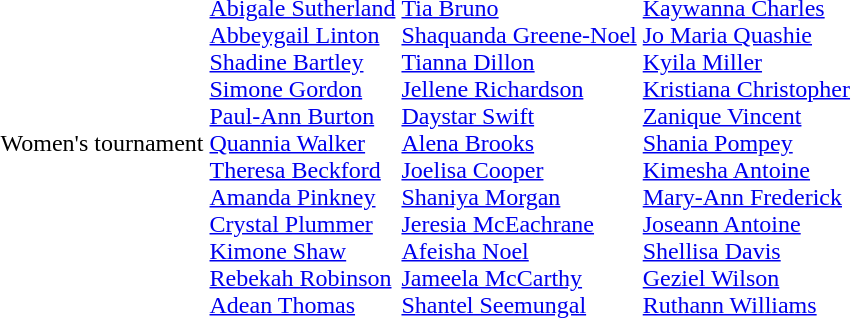<table>
<tr>
<td>Women's tournament</td>
<td><br><a href='#'>Abigale Sutherland</a><br><a href='#'>Abbeygail Linton</a><br><a href='#'>Shadine Bartley</a><br><a href='#'>Simone Gordon</a><br><a href='#'>Paul-Ann Burton</a><br><a href='#'>Quannia Walker</a><br><a href='#'>Theresa Beckford</a><br><a href='#'>Amanda Pinkney</a><br><a href='#'>Crystal Plummer</a><br><a href='#'>Kimone Shaw</a><br><a href='#'>Rebekah Robinson</a><br><a href='#'>Adean Thomas</a></td>
<td><br><a href='#'>Tia Bruno</a><br><a href='#'>Shaquanda Greene-Noel</a><br><a href='#'>Tianna Dillon</a><br><a href='#'>Jellene Richardson</a><br><a href='#'>Daystar Swift</a><br><a href='#'>Alena Brooks</a><br><a href='#'>Joelisa Cooper</a><br><a href='#'>Shaniya Morgan</a><br><a href='#'>Jeresia McEachrane</a><br><a href='#'>Afeisha Noel</a><br><a href='#'>Jameela McCarthy</a><br><a href='#'>Shantel Seemungal</a></td>
<td><br><a href='#'>Kaywanna Charles</a><br><a href='#'>Jo Maria Quashie</a><br><a href='#'>Kyila Miller</a><br><a href='#'>Kristiana Christopher</a><br><a href='#'>Zanique Vincent</a><br><a href='#'>Shania Pompey</a><br><a href='#'>Kimesha Antoine</a><br><a href='#'>Mary-Ann Frederick</a><br><a href='#'>Joseann Antoine</a><br><a href='#'>Shellisa Davis</a><br><a href='#'>Geziel Wilson</a><br><a href='#'>Ruthann Williams</a></td>
</tr>
</table>
